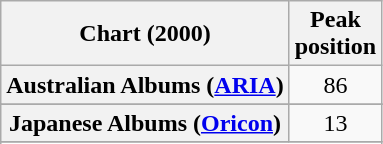<table class="wikitable sortable plainrowheaders" style="text-align:center">
<tr>
<th scope="col">Chart (2000)</th>
<th scope="col">Peak<br>position</th>
</tr>
<tr>
<th scope="row">Australian Albums (<a href='#'>ARIA</a>)</th>
<td>86</td>
</tr>
<tr>
</tr>
<tr>
</tr>
<tr>
</tr>
<tr>
</tr>
<tr>
</tr>
<tr>
<th scope="row">Japanese Albums (<a href='#'>Oricon</a>)</th>
<td>13</td>
</tr>
<tr>
</tr>
<tr>
</tr>
<tr>
</tr>
<tr>
</tr>
<tr>
</tr>
</table>
